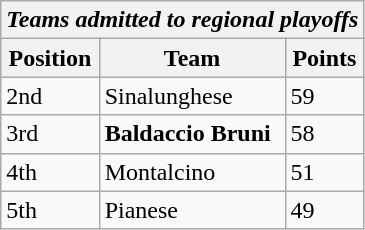<table class="wikitable">
<tr>
<th colspan="3"><em>Teams admitted to regional playoffs</em></th>
</tr>
<tr>
<th>Position</th>
<th>Team</th>
<th>Points</th>
</tr>
<tr>
<td>2nd</td>
<td>Sinalunghese</td>
<td>59</td>
</tr>
<tr>
<td>3rd</td>
<td><strong>Baldaccio Bruni</strong></td>
<td>58</td>
</tr>
<tr>
<td>4th</td>
<td>Montalcino</td>
<td>51</td>
</tr>
<tr>
<td>5th</td>
<td>Pianese</td>
<td>49</td>
</tr>
</table>
